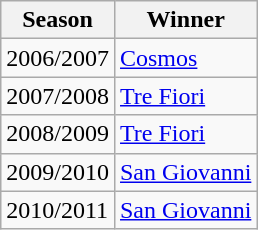<table class="wikitable sortable">
<tr>
<th>Season</th>
<th>Winner</th>
</tr>
<tr>
<td>2006/2007</td>
<td><a href='#'>Cosmos</a></td>
</tr>
<tr>
<td>2007/2008</td>
<td><a href='#'>Tre Fiori</a></td>
</tr>
<tr>
<td>2008/2009</td>
<td><a href='#'>Tre Fiori</a></td>
</tr>
<tr>
<td>2009/2010</td>
<td><a href='#'>San Giovanni</a></td>
</tr>
<tr>
<td>2010/2011</td>
<td><a href='#'>San Giovanni</a></td>
</tr>
</table>
